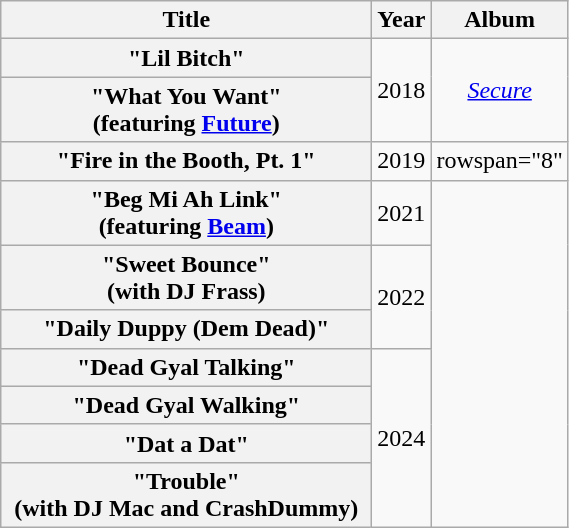<table class="wikitable plainrowheaders" style="text-align:center;">
<tr>
<th scope="col" style="width:15em;">Title</th>
<th scope="col" style="width:1em;">Year</th>
<th scope="col">Album</th>
</tr>
<tr>
<th scope="row">"Lil Bitch"</th>
<td rowspan="2">2018</td>
<td rowspan="2"><em><a href='#'>Secure</a></em></td>
</tr>
<tr>
<th scope="row">"What You Want"<br><span>(featuring <a href='#'>Future</a>)</span></th>
</tr>
<tr>
<th scope="row">"Fire in the Booth, Pt. 1"</th>
<td>2019</td>
<td>rowspan="8" </td>
</tr>
<tr>
<th scope="row">"Beg Mi Ah Link"<br><span>(featuring <a href='#'>Beam</a>)</span></th>
<td>2021</td>
</tr>
<tr>
<th scope="row">"Sweet Bounce"<br><span>(with DJ Frass)</span></th>
<td rowspan="2">2022</td>
</tr>
<tr>
<th scope="row">"Daily Duppy (Dem Dead)"</th>
</tr>
<tr>
<th scope="row">"Dead Gyal Talking"</th>
<td rowspan="4">2024</td>
</tr>
<tr>
<th scope="row">"Dead Gyal Walking"</th>
</tr>
<tr>
<th scope="row">"Dat a Dat"</th>
</tr>
<tr>
<th scope="row">"Trouble"<br><span>(with DJ Mac and CrashDummy)</span></th>
</tr>
</table>
